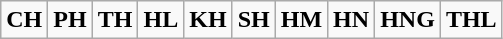<table class="wikitable">
<tr>
<td><strong>CH</strong></td>
<td><strong>PH</strong></td>
<td><strong>TH</strong></td>
<td><strong>HL</strong></td>
<td><strong>KH</strong></td>
<td><strong>SH</strong></td>
<td><strong>HM</strong></td>
<td><strong>HN</strong></td>
<td><strong>HNG</strong></td>
<td><strong>THL</strong></td>
</tr>
</table>
